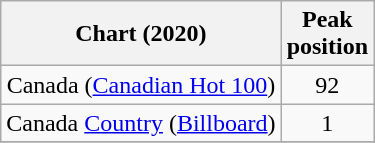<table class="wikitable sortable plainrowheaders" style="text-align:center;">
<tr>
<th>Chart (2020)</th>
<th>Peak <br> position</th>
</tr>
<tr>
<td>Canada (<a href='#'>Canadian Hot 100</a>)</td>
<td align="center">92</td>
</tr>
<tr>
<td>Canada <a href='#'>Country</a> (<a href='#'>Billboard</a>)</td>
<td align="center">1</td>
</tr>
<tr>
</tr>
</table>
